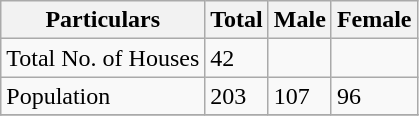<table class="wikitable sortable">
<tr>
<th>Particulars</th>
<th>Total</th>
<th>Male</th>
<th>Female</th>
</tr>
<tr>
<td>Total No. of Houses</td>
<td>42</td>
<td></td>
<td></td>
</tr>
<tr>
<td>Population</td>
<td>203</td>
<td>107</td>
<td>96</td>
</tr>
<tr>
</tr>
</table>
